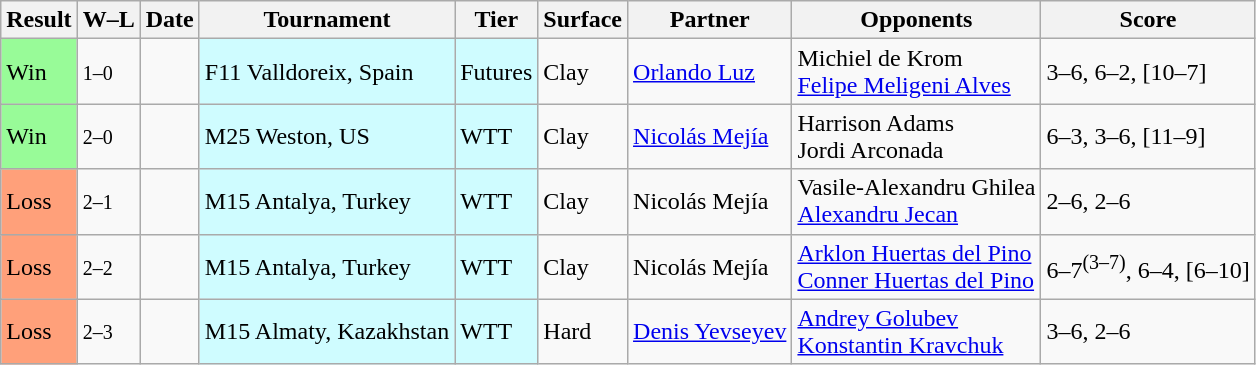<table class="sortable wikitable">
<tr>
<th>Result</th>
<th class=unsortable>W–L</th>
<th>Date</th>
<th>Tournament</th>
<th>Tier</th>
<th>Surface</th>
<th>Partner</th>
<th>Opponents</th>
<th class=unsortable>Score</th>
</tr>
<tr>
<td bgcolor=98FB98>Win</td>
<td><small>1–0</small></td>
<td></td>
<td style=background:#cffcff>F11 Valldoreix, Spain</td>
<td style=background:#cffcff>Futures</td>
<td>Clay</td>
<td> <a href='#'>Orlando Luz</a></td>
<td> Michiel de Krom <br> <a href='#'>Felipe Meligeni Alves</a></td>
<td>3–6, 6–2, [10–7]</td>
</tr>
<tr>
<td bgcolor=98FB98>Win</td>
<td><small>2–0</small></td>
<td></td>
<td style=background:#cffcff>M25 Weston, US</td>
<td style=background:#cffcff>WTT</td>
<td>Clay</td>
<td> <a href='#'>Nicolás Mejía</a></td>
<td> Harrison Adams <br> Jordi Arconada</td>
<td>6–3, 3–6, [11–9]</td>
</tr>
<tr>
<td bgcolor=FFA07A>Loss</td>
<td><small>2–1</small></td>
<td></td>
<td style=background:#cffcff>M15 Antalya, Turkey</td>
<td style=background:#cffcff>WTT</td>
<td>Clay</td>
<td> Nicolás Mejía</td>
<td> Vasile-Alexandru Ghilea <br> <a href='#'>Alexandru Jecan</a></td>
<td>2–6, 2–6</td>
</tr>
<tr>
<td bgcolor=FFA07A>Loss</td>
<td><small>2–2</small></td>
<td></td>
<td style=background:#cffcff>M15 Antalya, Turkey</td>
<td style=background:#cffcff>WTT</td>
<td>Clay</td>
<td> Nicolás Mejía</td>
<td> <a href='#'>Arklon Huertas del Pino</a><br> <a href='#'>Conner Huertas del Pino</a></td>
<td>6–7<sup>(3–7)</sup>, 6–4, [6–10]</td>
</tr>
<tr>
<td bgcolor=FFA07A>Loss</td>
<td><small>2–3</small></td>
<td></td>
<td style=background:#cffcff>M15 Almaty, Kazakhstan</td>
<td style=background:#cffcff>WTT</td>
<td>Hard</td>
<td> <a href='#'>Denis Yevseyev</a></td>
<td> <a href='#'>Andrey Golubev</a><br> <a href='#'>Konstantin Kravchuk</a></td>
<td>3–6, 2–6</td>
</tr>
</table>
